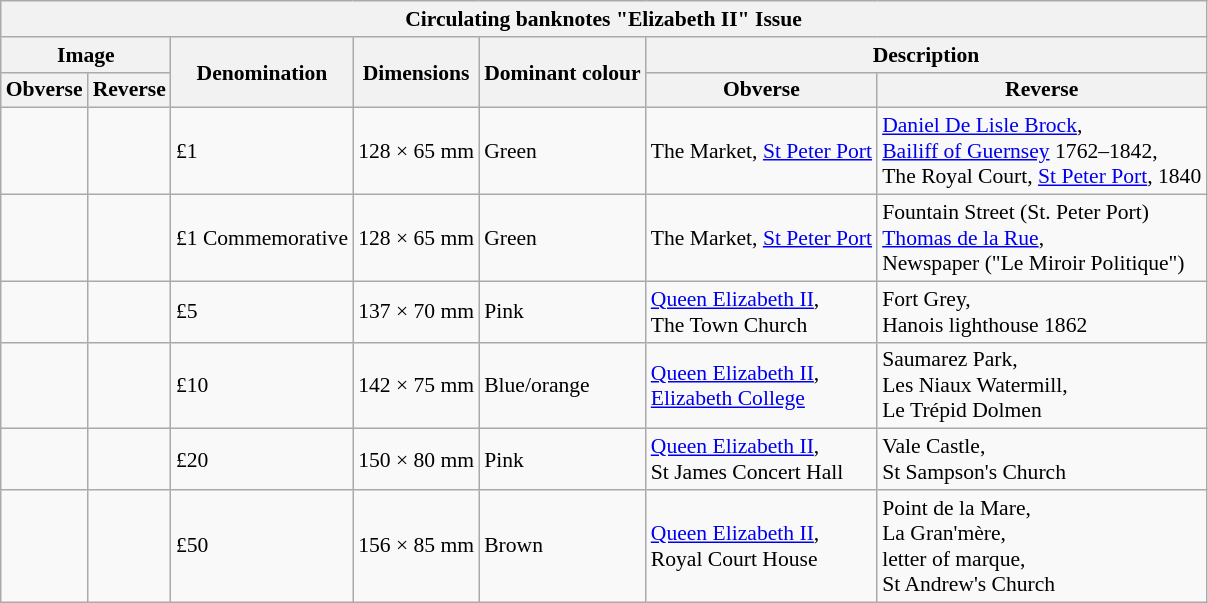<table class="wikitable" style="font-size: 90%">
<tr>
<th colspan=7>Circulating banknotes "Elizabeth II" Issue</th>
</tr>
<tr>
<th colspan=2>Image</th>
<th rowspan="2">Denomination</th>
<th rowspan="2">Dimensions</th>
<th rowspan="2">Dominant colour</th>
<th colspan="2">Description</th>
</tr>
<tr>
<th>Obverse</th>
<th>Reverse</th>
<th>Obverse</th>
<th>Reverse</th>
</tr>
<tr>
<td></td>
<td><br></td>
<td>£1</td>
<td>128 × 65 mm</td>
<td>Green</td>
<td>The Market, <a href='#'>St Peter Port</a></td>
<td><a href='#'>Daniel De Lisle Brock</a>,<br><a href='#'>Bailiff of Guernsey</a> 1762–1842,<br>The Royal Court, <a href='#'>St Peter Port</a>, 1840</td>
</tr>
<tr>
<td><br></td>
<td><br></td>
<td>£1 Commemorative</td>
<td>128 × 65 mm</td>
<td>Green</td>
<td>The Market, <a href='#'>St Peter Port</a></td>
<td>Fountain Street (St. Peter Port)<br><a href='#'>Thomas de la Rue</a>,<br>Newspaper ("Le Miroir Politique")</td>
</tr>
<tr>
<td><br></td>
<td></td>
<td>£5</td>
<td>137 × 70 mm</td>
<td>Pink</td>
<td><a href='#'>Queen Elizabeth II</a>,<br>The Town Church</td>
<td>Fort Grey,<br>Hanois lighthouse 1862</td>
</tr>
<tr>
<td></td>
<td></td>
<td>£10</td>
<td>142 × 75 mm</td>
<td>Blue/orange</td>
<td><a href='#'>Queen Elizabeth II</a>,<br><a href='#'>Elizabeth College</a></td>
<td>Saumarez Park,<br>Les Niaux Watermill,<br>Le Trépid Dolmen</td>
</tr>
<tr>
<td></td>
<td></td>
<td>£20</td>
<td>150 × 80 mm</td>
<td>Pink</td>
<td><a href='#'>Queen Elizabeth II</a>,<br>St James Concert Hall</td>
<td>Vale Castle,<br>St Sampson's Church</td>
</tr>
<tr>
<td></td>
<td></td>
<td>£50</td>
<td>156 × 85 mm</td>
<td>Brown</td>
<td><a href='#'>Queen Elizabeth II</a>,<br>Royal Court House</td>
<td>Point de la Mare,<br>La Gran'mère,<br>letter of marque,<br>St Andrew's Church</td>
</tr>
</table>
